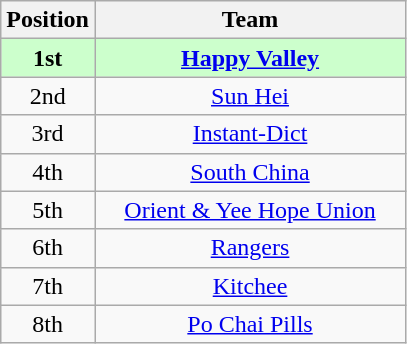<table class="wikitable" style="text-align: center;">
<tr>
<th width="50">Position</th>
<th width="200" abbr="Points">Team</th>
</tr>
<tr style="background: #ccffcc;">
<td><strong>1st</strong></td>
<td><strong><a href='#'>Happy Valley</a></strong></td>
</tr>
<tr>
<td>2nd</td>
<td><a href='#'>Sun Hei</a></td>
</tr>
<tr>
<td>3rd</td>
<td><a href='#'>Instant-Dict</a></td>
</tr>
<tr>
<td>4th</td>
<td><a href='#'>South China</a></td>
</tr>
<tr>
<td>5th</td>
<td><a href='#'>Orient & Yee Hope Union</a></td>
</tr>
<tr>
<td>6th</td>
<td><a href='#'>Rangers</a></td>
</tr>
<tr>
<td>7th</td>
<td><a href='#'>Kitchee</a></td>
</tr>
<tr>
<td>8th</td>
<td><a href='#'>Po Chai Pills</a></td>
</tr>
</table>
